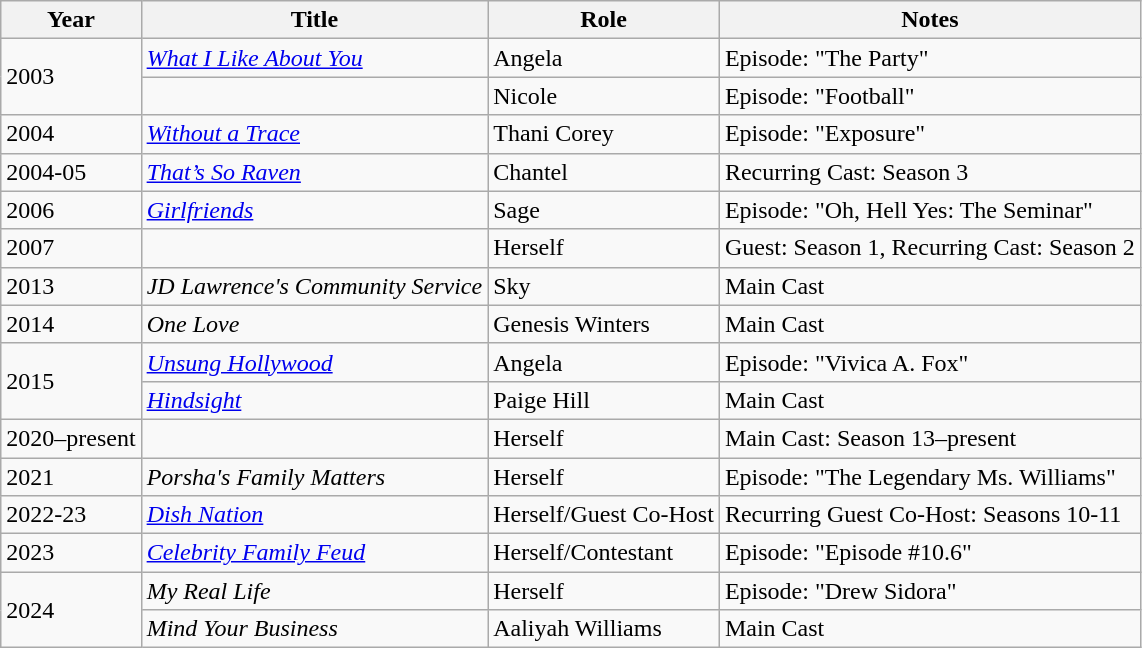<table class="wikitable plainrowheaders sortable" style="margin-right: 0;">
<tr>
<th>Year</th>
<th>Title</th>
<th>Role</th>
<th>Notes</th>
</tr>
<tr>
<td rowspan="2">2003</td>
<td><em><a href='#'>What I Like About You</a></em></td>
<td>Angela</td>
<td>Episode: "The Party"</td>
</tr>
<tr>
<td><em></em></td>
<td>Nicole</td>
<td>Episode: "Football"</td>
</tr>
<tr>
<td>2004</td>
<td><em><a href='#'>Without a Trace</a></em></td>
<td>Thani Corey</td>
<td>Episode: "Exposure"</td>
</tr>
<tr>
<td>2004-05</td>
<td><em><a href='#'>That’s So Raven</a></em></td>
<td>Chantel</td>
<td>Recurring Cast: Season 3</td>
</tr>
<tr>
<td>2006</td>
<td><em><a href='#'>Girlfriends</a></em></td>
<td>Sage</td>
<td>Episode: "Oh, Hell Yes: The Seminar"</td>
</tr>
<tr>
<td>2007</td>
<td><em></em></td>
<td>Herself</td>
<td>Guest: Season 1, Recurring Cast: Season 2</td>
</tr>
<tr>
<td>2013</td>
<td><em>JD Lawrence's Community Service</em></td>
<td>Sky</td>
<td>Main Cast</td>
</tr>
<tr>
<td>2014</td>
<td><em>One Love</em></td>
<td>Genesis Winters</td>
<td>Main Cast</td>
</tr>
<tr>
<td rowspan="2">2015</td>
<td><em><a href='#'>Unsung Hollywood</a></em></td>
<td>Angela</td>
<td>Episode: "Vivica A. Fox"</td>
</tr>
<tr>
<td><em><a href='#'>Hindsight</a></em></td>
<td>Paige Hill</td>
<td>Main Cast</td>
</tr>
<tr>
<td>2020–present</td>
<td><em></em></td>
<td>Herself</td>
<td>Main Cast: Season 13–present</td>
</tr>
<tr>
<td>2021</td>
<td><em>Porsha's Family Matters</em></td>
<td>Herself</td>
<td>Episode: "The Legendary Ms. Williams"</td>
</tr>
<tr>
<td>2022-23</td>
<td><em><a href='#'>Dish Nation</a></em></td>
<td>Herself/Guest Co-Host</td>
<td>Recurring Guest Co-Host: Seasons 10-11</td>
</tr>
<tr>
<td>2023</td>
<td><em><a href='#'>Celebrity Family Feud</a></em></td>
<td>Herself/Contestant</td>
<td>Episode: "Episode #10.6"</td>
</tr>
<tr>
<td rowspan="2">2024</td>
<td><em>My Real Life</em></td>
<td>Herself</td>
<td>Episode: "Drew Sidora"</td>
</tr>
<tr>
<td><em>Mind Your Business</em></td>
<td>Aaliyah Williams</td>
<td>Main Cast</td>
</tr>
</table>
